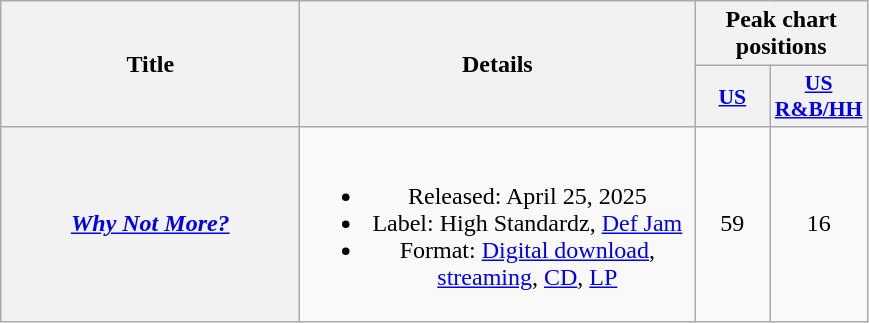<table class="wikitable plainrowheaders" style="text-align:center;">
<tr>
<th scope="col" rowspan="2" style="width:12em;">Title</th>
<th scope="col" rowspan="2" style="width:16em;">Details</th>
<th scope="col" colspan="2">Peak chart positions</th>
</tr>
<tr>
<th scope="col" style="width:3em;font-size:90%;"><a href='#'>US</a><br></th>
<th scope="col" style="width:3em;font-size:90%;"><a href='#'>US<br>R&B/HH</a><br></th>
</tr>
<tr>
<th scope="row"><em><a href='#'>Why Not More?</a></em></th>
<td><br><ul><li>Released: April 25, 2025</li><li>Label: High Standardz, <a href='#'>Def Jam</a></li><li>Format: <a href='#'>Digital download</a>, <a href='#'>streaming</a>, <a href='#'>CD</a>, <a href='#'>LP</a></li></ul></td>
<td>59</td>
<td>16</td>
</tr>
</table>
